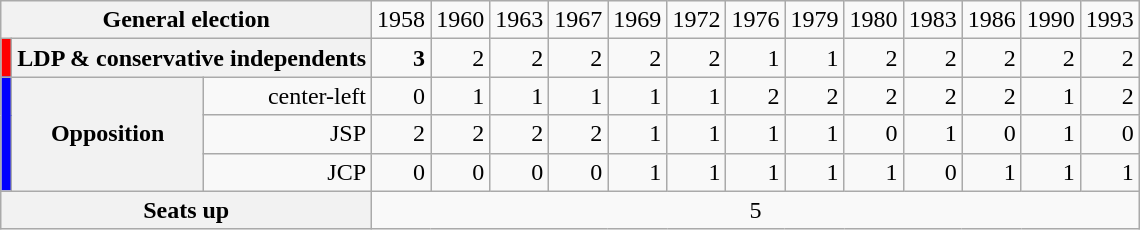<table class="wikitable" border="1">
<tr>
<th colspan="3">General election</th>
<td>1958</td>
<td>1960</td>
<td>1963</td>
<td>1967</td>
<td>1969</td>
<td>1972</td>
<td>1976</td>
<td>1979</td>
<td>1980</td>
<td>1983</td>
<td>1986</td>
<td>1990</td>
<td>1993</td>
</tr>
<tr align="right">
<td bgcolor=red></td>
<th colspan="2">LDP & conservative independents</th>
<td><strong>3</strong></td>
<td>2</td>
<td>2</td>
<td>2</td>
<td>2</td>
<td>2</td>
<td>1</td>
<td>1</td>
<td>2</td>
<td>2</td>
<td>2</td>
<td>2</td>
<td>2</td>
</tr>
<tr align="right">
<td rowspan="3" bgcolor=blue></td>
<th rowspan="3">Opposition</th>
<td>center-left</td>
<td>0</td>
<td>1</td>
<td>1</td>
<td>1</td>
<td>1</td>
<td>1</td>
<td>2</td>
<td>2</td>
<td>2</td>
<td>2</td>
<td>2</td>
<td>1</td>
<td>2</td>
</tr>
<tr align="right">
<td>JSP</td>
<td>2</td>
<td>2</td>
<td>2</td>
<td>2</td>
<td>1</td>
<td>1</td>
<td>1</td>
<td>1</td>
<td>0</td>
<td>1</td>
<td>0</td>
<td>1</td>
<td>0</td>
</tr>
<tr align="right">
<td>JCP</td>
<td>0</td>
<td>0</td>
<td>0</td>
<td>0</td>
<td>1</td>
<td>1</td>
<td>1</td>
<td>1</td>
<td>1</td>
<td>0</td>
<td>1</td>
<td>1</td>
<td>1</td>
</tr>
<tr align="center">
<th colspan="3">Seats up</th>
<td colspan="13">5</td>
</tr>
</table>
